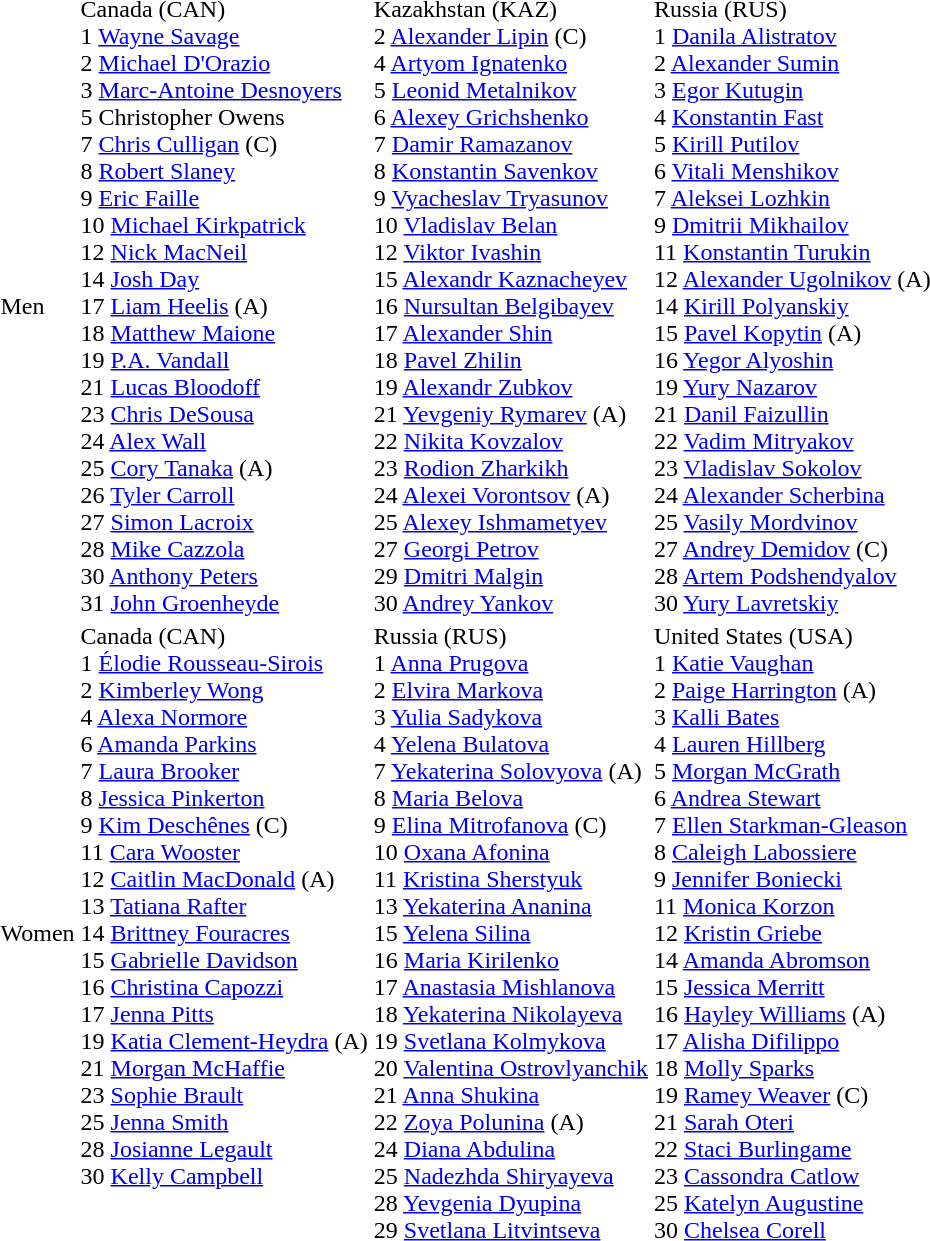<table>
<tr>
<td>Men</td>
<td valign=top> Canada (CAN)<br>1 <a href='#'>Wayne Savage</a><br>2 <a href='#'>Michael D'Orazio</a><br>3 <a href='#'>Marc-Antoine Desnoyers</a><br>5 Christopher Owens<br>7 <a href='#'>Chris Culligan</a> (C)<br>8 <a href='#'>Robert Slaney</a><br>9 <a href='#'>Eric Faille</a><br>10 <a href='#'>Michael Kirkpatrick</a><br>12 <a href='#'>Nick MacNeil</a><br>14 <a href='#'>Josh Day</a><br>17 <a href='#'>Liam Heelis</a> (A)<br>18 <a href='#'>Matthew Maione</a><br>19 <a href='#'>P.A. Vandall</a><br>21 <a href='#'>Lucas Bloodoff</a><br>23 <a href='#'>Chris DeSousa</a><br>24 <a href='#'>Alex Wall</a><br>25 <a href='#'>Cory Tanaka</a> (A)<br>26 <a href='#'>Tyler Carroll</a><br>27 <a href='#'>Simon Lacroix</a><br>28 <a href='#'>Mike Cazzola</a><br>30 <a href='#'>Anthony Peters</a><br>31 <a href='#'>John Groenheyde</a></td>
<td valign=top> Kazakhstan (KAZ)<br>2 <a href='#'>Alexander Lipin</a> (C)<br>4 <a href='#'>Artyom Ignatenko</a><br>5 <a href='#'>Leonid Metalnikov</a><br>6 <a href='#'>Alexey Grichshenko</a><br>7 <a href='#'>Damir Ramazanov</a><br>8 <a href='#'>Konstantin Savenkov</a><br>9 <a href='#'>Vyacheslav Tryasunov</a><br>10 <a href='#'>Vladislav Belan</a><br>12 <a href='#'>Viktor Ivashin</a><br>15 <a href='#'>Alexandr Kaznacheyev</a><br>16 <a href='#'>Nursultan Belgibayev</a><br>17 <a href='#'>Alexander Shin</a><br>18 <a href='#'>Pavel Zhilin</a><br>19 <a href='#'>Alexandr Zubkov</a><br>21 <a href='#'>Yevgeniy Rymarev</a> (A)<br>22 <a href='#'>Nikita Kovzalov</a><br>23 <a href='#'>Rodion Zharkikh</a><br>24 <a href='#'>Alexei Vorontsov</a> (A)<br>25 <a href='#'>Alexey Ishmametyev</a><br>27 <a href='#'>Georgi Petrov</a><br>29 <a href='#'>Dmitri Malgin</a><br>30 <a href='#'>Andrey Yankov</a></td>
<td valign=top> Russia (RUS)<br>1 <a href='#'>Danila Alistratov</a><br>2 <a href='#'>Alexander Sumin</a><br>3 <a href='#'>Egor Kutugin</a><br>4 <a href='#'>Konstantin Fast</a><br>5 <a href='#'>Kirill Putilov</a><br>6 <a href='#'>Vitali Menshikov</a><br>7 <a href='#'>Aleksei Lozhkin</a><br>9 <a href='#'>Dmitrii Mikhailov</a><br>11 <a href='#'>Konstantin Turukin</a><br>12 <a href='#'>Alexander Ugolnikov</a> (A)<br>14 <a href='#'>Kirill Polyanskiy</a><br>15 <a href='#'>Pavel Kopytin</a> (A)<br>16 <a href='#'>Yegor Alyoshin</a><br>19 <a href='#'>Yury Nazarov</a><br>21 <a href='#'>Danil Faizullin</a><br>22 <a href='#'>Vadim Mitryakov</a><br>23 <a href='#'>Vladislav Sokolov</a><br>24 <a href='#'>Alexander Scherbina</a><br>25 <a href='#'>Vasily Mordvinov</a><br>27 <a href='#'>Andrey Demidov</a> (C)<br>28 <a href='#'>Artem Podshendyalov</a><br>30 <a href='#'>Yury Lavretskiy</a></td>
</tr>
<tr>
<td>Women</td>
<td valign=top> Canada (CAN)<br>1 <a href='#'>Élodie Rousseau-Sirois</a><br>2 <a href='#'>Kimberley Wong</a><br>4 <a href='#'>Alexa Normore</a><br>6 <a href='#'>Amanda Parkins</a><br>7 <a href='#'>Laura Brooker</a><br>8 <a href='#'>Jessica Pinkerton</a><br>9 <a href='#'>Kim Deschênes</a> (C)<br>11 <a href='#'>Cara Wooster</a><br>12 <a href='#'>Caitlin MacDonald</a> (A)<br>13 <a href='#'>Tatiana Rafter</a><br>14 <a href='#'>Brittney Fouracres</a><br>15 <a href='#'>Gabrielle Davidson</a><br>16 <a href='#'>Christina Capozzi</a><br>17 <a href='#'>Jenna Pitts</a><br>19 <a href='#'>Katia Clement-Heydra</a> (A)<br>21 <a href='#'>Morgan McHaffie</a><br>23 <a href='#'>Sophie Brault</a><br>25 <a href='#'>Jenna Smith</a><br>28 <a href='#'>Josianne Legault</a><br>30 <a href='#'>Kelly Campbell</a></td>
<td valign=top> Russia (RUS)<br>1 <a href='#'>Anna Prugova</a><br>2 <a href='#'>Elvira Markova</a><br>3 <a href='#'>Yulia Sadykova</a><br>4 <a href='#'>Yelena Bulatova</a><br>7 <a href='#'>Yekaterina Solovyova</a> (A)<br>8 <a href='#'>Maria Belova</a><br>9 <a href='#'>Elina Mitrofanova</a> (C)<br>10 <a href='#'>Oxana Afonina</a><br>11 <a href='#'>Kristina Sherstyuk</a><br>13 <a href='#'>Yekaterina Ananina</a><br>15 <a href='#'>Yelena Silina</a><br>16 <a href='#'>Maria Kirilenko</a><br>17 <a href='#'>Anastasia Mishlanova</a><br>18 <a href='#'>Yekaterina Nikolayeva</a><br>19 <a href='#'>Svetlana Kolmykova</a><br>20 <a href='#'>Valentina Ostrovlyanchik</a><br>21 <a href='#'>Anna Shukina</a><br>22 <a href='#'>Zoya Polunina</a> (A)<br>24 <a href='#'>Diana Abdulina</a><br>25 <a href='#'>Nadezhda Shiryayeva</a><br>28 <a href='#'>Yevgenia Dyupina</a><br>29 <a href='#'>Svetlana Litvintseva</a></td>
<td valign=top> United States (USA)<br>1 <a href='#'>Katie Vaughan</a><br>2 <a href='#'>Paige Harrington</a> (A)<br>3 <a href='#'>Kalli Bates</a><br>4 <a href='#'>Lauren Hillberg</a><br>5 <a href='#'>Morgan McGrath</a><br>6 <a href='#'>Andrea Stewart</a><br>7 <a href='#'>Ellen Starkman-Gleason</a><br>8 <a href='#'>Caleigh Labossiere</a><br>9 <a href='#'>Jennifer Boniecki</a><br>11 <a href='#'>Monica Korzon</a><br>12 <a href='#'>Kristin Griebe</a><br>14 <a href='#'>Amanda Abromson</a><br>15 <a href='#'>Jessica Merritt</a><br>16 <a href='#'>Hayley Williams</a> (A)<br>17 <a href='#'>Alisha Difilippo</a><br>18 <a href='#'>Molly Sparks</a><br>19 <a href='#'>Ramey Weaver</a> (C)<br>21 <a href='#'>Sarah Oteri</a><br>22 <a href='#'>Staci Burlingame</a><br>23 <a href='#'>Cassondra Catlow</a><br>25 <a href='#'>Katelyn Augustine</a><br>30 <a href='#'>Chelsea Corell</a></td>
</tr>
</table>
